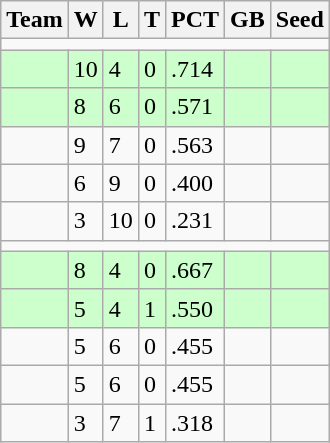<table class=wikitable>
<tr>
<th>Team</th>
<th>W</th>
<th>L</th>
<th>T</th>
<th>PCT</th>
<th>GB</th>
<th>Seed</th>
</tr>
<tr>
<td colspan=7></td>
</tr>
<tr bgcolor=#ccffcc>
<td></td>
<td>10</td>
<td>4</td>
<td>0</td>
<td>.714</td>
<td></td>
<td></td>
</tr>
<tr bgcolor=#ccffcc>
<td></td>
<td>8</td>
<td>6</td>
<td>0</td>
<td>.571</td>
<td></td>
<td></td>
</tr>
<tr>
<td></td>
<td>9</td>
<td>7</td>
<td>0</td>
<td>.563</td>
<td></td>
<td></td>
</tr>
<tr>
<td></td>
<td>6</td>
<td>9</td>
<td>0</td>
<td>.400</td>
<td></td>
<td></td>
</tr>
<tr>
<td></td>
<td>3</td>
<td>10</td>
<td>0</td>
<td>.231</td>
<td></td>
<td></td>
</tr>
<tr>
<td colspan=7></td>
</tr>
<tr bgcolor=#ccffcc>
<td></td>
<td>8</td>
<td>4</td>
<td>0</td>
<td>.667</td>
<td></td>
<td></td>
</tr>
<tr bgcolor=#ccffcc>
<td></td>
<td>5</td>
<td>4</td>
<td>1</td>
<td>.550</td>
<td></td>
<td></td>
</tr>
<tr>
<td></td>
<td>5</td>
<td>6</td>
<td>0</td>
<td>.455</td>
<td></td>
<td></td>
</tr>
<tr>
<td></td>
<td>5</td>
<td>6</td>
<td>0</td>
<td>.455</td>
<td></td>
<td></td>
</tr>
<tr>
<td></td>
<td>3</td>
<td>7</td>
<td>1</td>
<td>.318</td>
<td></td>
<td></td>
</tr>
</table>
